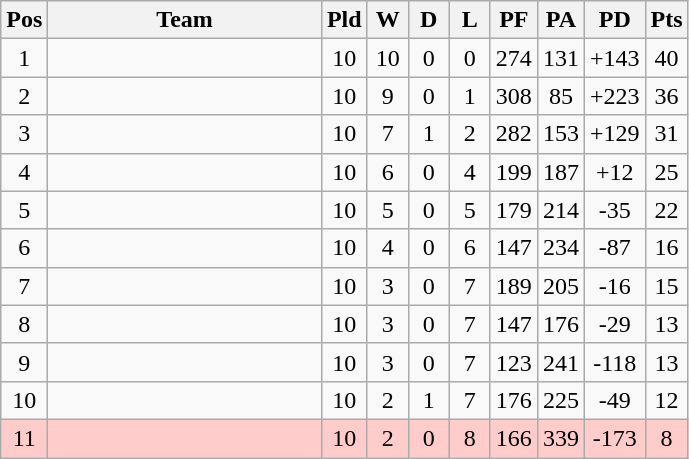<table class="wikitable" style="text-align:center">
<tr>
<th width=20 abbr="Position">Pos</th>
<th width=175>Team</th>
<th width=20 abbr="Played">Pld</th>
<th width=20 abbr="Won">W</th>
<th width=20 abbr="Drawn">D</th>
<th width=20 abbr="Lost">L</th>
<th width=20 abbr="Points for">PF</th>
<th width=20 abbr="Points against">PA</th>
<th width=25 abbr="Points difference">PD</th>
<th width=20 abbr="Points">Pts</th>
</tr>
<tr>
<td>1</td>
<td style="text-align:left"></td>
<td>10</td>
<td>10</td>
<td>0</td>
<td>0</td>
<td>274</td>
<td>131</td>
<td>+143</td>
<td>40</td>
</tr>
<tr>
<td>2</td>
<td style="text-align:left"></td>
<td>10</td>
<td>9</td>
<td>0</td>
<td>1</td>
<td>308</td>
<td>85</td>
<td>+223</td>
<td>36</td>
</tr>
<tr>
<td>3</td>
<td style="text-align:left"></td>
<td>10</td>
<td>7</td>
<td>1</td>
<td>2</td>
<td>282</td>
<td>153</td>
<td>+129</td>
<td>31</td>
</tr>
<tr>
<td>4</td>
<td style="text-align:left"></td>
<td>10</td>
<td>6</td>
<td>0</td>
<td>4</td>
<td>199</td>
<td>187</td>
<td>+12</td>
<td>25</td>
</tr>
<tr>
<td>5</td>
<td style="text-align:left"></td>
<td>10</td>
<td>5</td>
<td>0</td>
<td>5</td>
<td>179</td>
<td>214</td>
<td>-35</td>
<td>22</td>
</tr>
<tr>
<td>6</td>
<td style="text-align:left"></td>
<td>10</td>
<td>4</td>
<td>0</td>
<td>6</td>
<td>147</td>
<td>234</td>
<td>-87</td>
<td>16</td>
</tr>
<tr>
<td>7</td>
<td style="text-align:left"></td>
<td>10</td>
<td>3</td>
<td>0</td>
<td>7</td>
<td>189</td>
<td>205</td>
<td>-16</td>
<td>15</td>
</tr>
<tr>
<td>8</td>
<td style="text-align:left"></td>
<td>10</td>
<td>3</td>
<td>0</td>
<td>7</td>
<td>147</td>
<td>176</td>
<td>-29</td>
<td>13</td>
</tr>
<tr>
<td>9</td>
<td style="text-align:left"></td>
<td>10</td>
<td>3</td>
<td>0</td>
<td>7</td>
<td>123</td>
<td>241</td>
<td>-118</td>
<td>13</td>
</tr>
<tr>
<td>10</td>
<td style="text-align:left"></td>
<td>10</td>
<td>2</td>
<td>1</td>
<td>7</td>
<td>176</td>
<td>225</td>
<td>-49</td>
<td>12</td>
</tr>
<tr style="background:#ffcccc">
<td>11</td>
<td style="text-align:left"></td>
<td>10</td>
<td>2</td>
<td>0</td>
<td>8</td>
<td>166</td>
<td>339</td>
<td>-173</td>
<td>8</td>
</tr>
</table>
